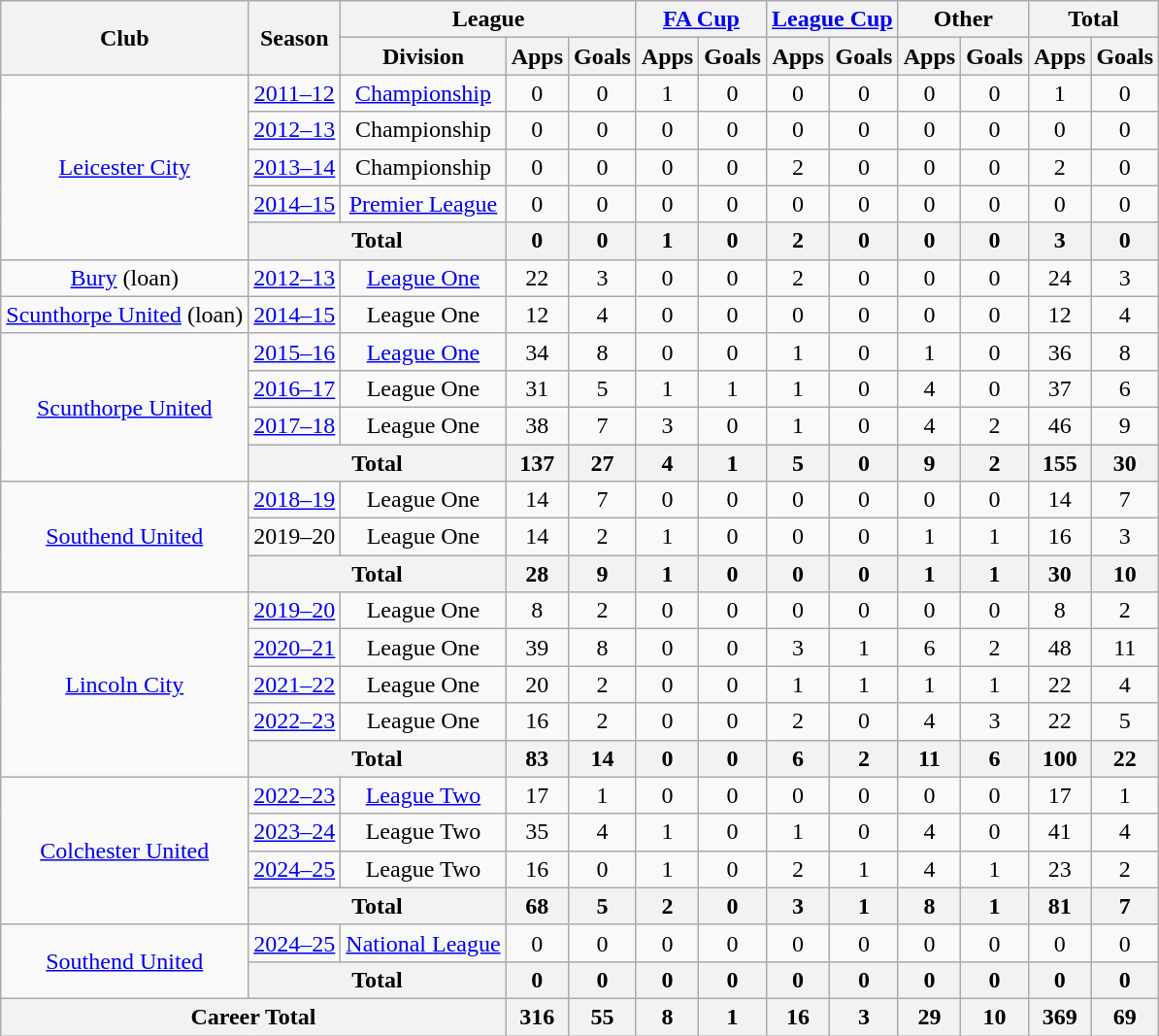<table class="wikitable" style="text-align:center">
<tr>
<th rowspan="2">Club</th>
<th rowspan="2">Season</th>
<th colspan="3">League</th>
<th colspan="2"><a href='#'>FA Cup</a></th>
<th colspan="2"><a href='#'>League Cup</a></th>
<th colspan="2">Other</th>
<th colspan="2">Total</th>
</tr>
<tr>
<th>Division</th>
<th>Apps</th>
<th>Goals</th>
<th>Apps</th>
<th>Goals</th>
<th>Apps</th>
<th>Goals</th>
<th>Apps</th>
<th>Goals</th>
<th>Apps</th>
<th>Goals</th>
</tr>
<tr>
<td rowspan="5"><a href='#'>Leicester City</a></td>
<td><a href='#'>2011–12</a></td>
<td><a href='#'>Championship</a></td>
<td>0</td>
<td>0</td>
<td>1</td>
<td>0</td>
<td>0</td>
<td>0</td>
<td>0</td>
<td>0</td>
<td>1</td>
<td>0</td>
</tr>
<tr>
<td><a href='#'>2012–13</a></td>
<td>Championship</td>
<td>0</td>
<td>0</td>
<td>0</td>
<td>0</td>
<td>0</td>
<td>0</td>
<td>0</td>
<td>0</td>
<td>0</td>
<td>0</td>
</tr>
<tr>
<td><a href='#'>2013–14</a></td>
<td>Championship</td>
<td>0</td>
<td>0</td>
<td>0</td>
<td>0</td>
<td>2</td>
<td>0</td>
<td>0</td>
<td>0</td>
<td>2</td>
<td>0</td>
</tr>
<tr>
<td><a href='#'>2014–15</a></td>
<td><a href='#'>Premier League</a></td>
<td>0</td>
<td>0</td>
<td>0</td>
<td>0</td>
<td>0</td>
<td>0</td>
<td>0</td>
<td>0</td>
<td>0</td>
<td>0</td>
</tr>
<tr>
<th colspan="2">Total</th>
<th>0</th>
<th>0</th>
<th>1</th>
<th>0</th>
<th>2</th>
<th>0</th>
<th>0</th>
<th>0</th>
<th>3</th>
<th>0</th>
</tr>
<tr>
<td><a href='#'>Bury</a> (loan)</td>
<td><a href='#'>2012–13</a></td>
<td><a href='#'>League One</a></td>
<td>22</td>
<td>3</td>
<td>0</td>
<td>0</td>
<td>2</td>
<td>0</td>
<td>0</td>
<td>0</td>
<td>24</td>
<td>3</td>
</tr>
<tr>
<td><a href='#'>Scunthorpe United</a> (loan)</td>
<td><a href='#'>2014–15</a></td>
<td>League One</td>
<td>12</td>
<td>4</td>
<td>0</td>
<td>0</td>
<td>0</td>
<td>0</td>
<td>0</td>
<td>0</td>
<td>12</td>
<td>4</td>
</tr>
<tr>
<td rowspan="4"><a href='#'>Scunthorpe United</a></td>
<td><a href='#'>2015–16</a></td>
<td><a href='#'>League One</a></td>
<td>34</td>
<td>8</td>
<td>0</td>
<td>0</td>
<td>1</td>
<td>0</td>
<td>1</td>
<td>0</td>
<td>36</td>
<td>8</td>
</tr>
<tr>
<td><a href='#'>2016–17</a></td>
<td>League One</td>
<td>31</td>
<td>5</td>
<td>1</td>
<td>1</td>
<td>1</td>
<td>0</td>
<td>4</td>
<td>0</td>
<td>37</td>
<td>6</td>
</tr>
<tr>
<td><a href='#'>2017–18</a></td>
<td>League One</td>
<td>38</td>
<td>7</td>
<td>3</td>
<td>0</td>
<td>1</td>
<td>0</td>
<td>4</td>
<td>2</td>
<td>46</td>
<td>9</td>
</tr>
<tr>
<th colspan="2">Total</th>
<th>137</th>
<th>27</th>
<th>4</th>
<th>1</th>
<th>5</th>
<th>0</th>
<th>9</th>
<th>2</th>
<th>155</th>
<th>30</th>
</tr>
<tr>
<td rowspan="3"><a href='#'>Southend United</a></td>
<td><a href='#'>2018–19</a></td>
<td>League One</td>
<td>14</td>
<td>7</td>
<td>0</td>
<td>0</td>
<td>0</td>
<td>0</td>
<td>0</td>
<td>0</td>
<td>14</td>
<td>7</td>
</tr>
<tr>
<td>2019–20</td>
<td>League One</td>
<td>14</td>
<td>2</td>
<td>1</td>
<td>0</td>
<td>0</td>
<td>0</td>
<td>1</td>
<td>1</td>
<td>16</td>
<td>3</td>
</tr>
<tr>
<th colspan="2">Total</th>
<th>28</th>
<th>9</th>
<th>1</th>
<th>0</th>
<th>0</th>
<th>0</th>
<th>1</th>
<th>1</th>
<th>30</th>
<th>10</th>
</tr>
<tr>
<td rowspan="5"><a href='#'>Lincoln City</a></td>
<td><a href='#'>2019–20</a></td>
<td>League One</td>
<td>8</td>
<td>2</td>
<td>0</td>
<td>0</td>
<td>0</td>
<td>0</td>
<td>0</td>
<td>0</td>
<td>8</td>
<td>2</td>
</tr>
<tr>
<td><a href='#'>2020–21</a></td>
<td>League One</td>
<td>39</td>
<td>8</td>
<td>0</td>
<td>0</td>
<td>3</td>
<td>1</td>
<td>6</td>
<td>2</td>
<td>48</td>
<td>11</td>
</tr>
<tr>
<td><a href='#'>2021–22</a></td>
<td>League One</td>
<td>20</td>
<td>2</td>
<td>0</td>
<td>0</td>
<td>1</td>
<td>1</td>
<td>1</td>
<td>1</td>
<td>22</td>
<td>4</td>
</tr>
<tr>
<td><a href='#'>2022–23</a></td>
<td>League One</td>
<td>16</td>
<td>2</td>
<td>0</td>
<td>0</td>
<td>2</td>
<td>0</td>
<td>4</td>
<td>3</td>
<td>22</td>
<td>5</td>
</tr>
<tr>
<th colspan="2">Total</th>
<th>83</th>
<th>14</th>
<th>0</th>
<th>0</th>
<th>6</th>
<th>2</th>
<th>11</th>
<th>6</th>
<th>100</th>
<th>22</th>
</tr>
<tr>
<td rowspan="4"><a href='#'>Colchester United</a></td>
<td><a href='#'>2022–23</a></td>
<td><a href='#'>League Two</a></td>
<td>17</td>
<td>1</td>
<td>0</td>
<td>0</td>
<td>0</td>
<td>0</td>
<td>0</td>
<td>0</td>
<td>17</td>
<td>1</td>
</tr>
<tr>
<td><a href='#'>2023–24</a></td>
<td>League Two</td>
<td>35</td>
<td>4</td>
<td>1</td>
<td>0</td>
<td>1</td>
<td>0</td>
<td>4</td>
<td>0</td>
<td>41</td>
<td>4</td>
</tr>
<tr>
<td><a href='#'>2024–25</a></td>
<td>League Two</td>
<td>16</td>
<td>0</td>
<td>1</td>
<td>0</td>
<td>2</td>
<td>1</td>
<td>4</td>
<td>1</td>
<td>23</td>
<td>2</td>
</tr>
<tr>
<th colspan="2">Total</th>
<th>68</th>
<th>5</th>
<th>2</th>
<th>0</th>
<th>3</th>
<th>1</th>
<th>8</th>
<th>1</th>
<th>81</th>
<th>7</th>
</tr>
<tr>
<td rowspan=2><a href='#'>Southend United</a></td>
<td><a href='#'>2024–25</a></td>
<td><a href='#'>National League</a></td>
<td>0</td>
<td>0</td>
<td>0</td>
<td>0</td>
<td>0</td>
<td>0</td>
<td>0</td>
<td>0</td>
<td>0</td>
<td>0</td>
</tr>
<tr>
<th colspan="2">Total</th>
<th>0</th>
<th>0</th>
<th>0</th>
<th>0</th>
<th>0</th>
<th>0</th>
<th>0</th>
<th>0</th>
<th>0</th>
<th>0</th>
</tr>
<tr>
<th colspan="3">Career Total</th>
<th>316</th>
<th>55</th>
<th>8</th>
<th>1</th>
<th>16</th>
<th>3</th>
<th>29</th>
<th>10</th>
<th>369</th>
<th>69</th>
</tr>
</table>
